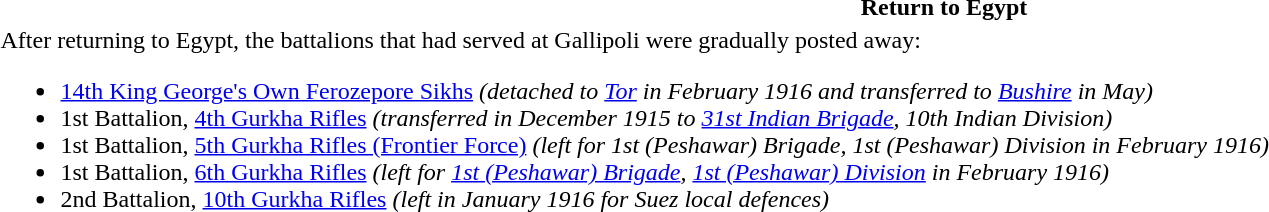<table class="toccolours collapsible collapsed" style="width:100%; background:transparent;">
<tr>
<th>Return to Egypt</th>
</tr>
<tr>
<td>After returning to Egypt, the battalions that had served at Gallipoli were gradually posted away:<br><ul><li><a href='#'>14th King George's Own Ferozepore Sikhs</a> <em>(detached to <a href='#'>Tor</a> in February 1916 and transferred to <a href='#'>Bushire</a> in May)</em></li><li>1st Battalion, <a href='#'>4th Gurkha Rifles</a> <em>(transferred in December 1915 to <a href='#'>31st Indian Brigade</a>, 10th Indian Division)</em></li><li>1st Battalion, <a href='#'>5th Gurkha Rifles (Frontier Force)</a> <em>(left for 1st (Peshawar) Brigade, 1st (Peshawar) Division in February 1916)</em></li><li>1st Battalion, <a href='#'>6th Gurkha Rifles</a> <em>(left for <a href='#'>1st (Peshawar) Brigade</a>, <a href='#'>1st (Peshawar) Division</a> in February 1916)</em></li><li>2nd Battalion, <a href='#'>10th Gurkha Rifles</a> <em>(left in January 1916 for Suez local defences)</em></li></ul></td>
</tr>
</table>
